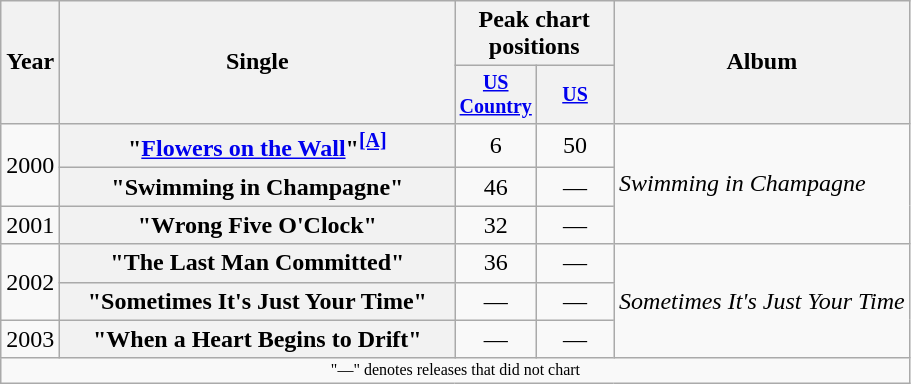<table class="wikitable plainrowheaders" style="text-align:center;">
<tr>
<th rowspan="2">Year</th>
<th rowspan="2" style="width:16em;">Single</th>
<th colspan="2">Peak chart<br>positions</th>
<th rowspan="2">Album</th>
</tr>
<tr style="font-size:smaller;">
<th width="45"><a href='#'>US Country</a></th>
<th width="45"><a href='#'>US</a></th>
</tr>
<tr>
<td rowspan="2">2000</td>
<th scope="row">"<a href='#'>Flowers on the Wall</a>"<sup><span></span><a href='#'><strong>[A]</strong></a></sup></th>
<td>6</td>
<td>50</td>
<td align="left" rowspan="3"><em>Swimming in Champagne</em></td>
</tr>
<tr>
<th scope="row">"Swimming in Champagne"</th>
<td>46</td>
<td>—</td>
</tr>
<tr>
<td>2001</td>
<th scope="row">"Wrong Five O'Clock"</th>
<td>32</td>
<td>—</td>
</tr>
<tr>
<td rowspan="2">2002</td>
<th scope="row">"The Last Man Committed"</th>
<td>36</td>
<td>—</td>
<td align="left" rowspan="3"><em>Sometimes It's Just Your Time</em></td>
</tr>
<tr>
<th scope="row">"Sometimes It's Just Your Time"</th>
<td>—</td>
<td>—</td>
</tr>
<tr>
<td>2003</td>
<th scope="row">"When a Heart Begins to Drift"</th>
<td>—</td>
<td>—</td>
</tr>
<tr>
<td colspan="5" style="font-size:8pt">"—" denotes releases that did not chart</td>
</tr>
</table>
